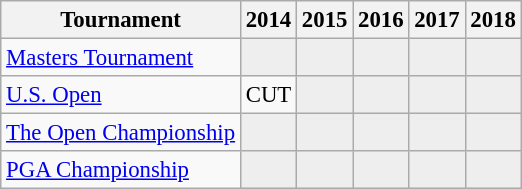<table class="wikitable" style="font-size:95%;text-align:center;">
<tr>
<th>Tournament</th>
<th>2014</th>
<th>2015</th>
<th>2016</th>
<th>2017</th>
<th>2018</th>
</tr>
<tr>
<td align=left><a href='#'>Masters Tournament</a></td>
<td style="background:#eeeeee;"></td>
<td style="background:#eeeeee;"></td>
<td style="background:#eeeeee;"></td>
<td style="background:#eeeeee;"></td>
<td style="background:#eeeeee;"></td>
</tr>
<tr>
<td align=left><a href='#'>U.S. Open</a></td>
<td>CUT</td>
<td style="background:#eeeeee;"></td>
<td style="background:#eeeeee;"></td>
<td style="background:#eeeeee;"></td>
<td style="background:#eeeeee;"></td>
</tr>
<tr>
<td align=left><a href='#'>The Open Championship</a></td>
<td style="background:#eeeeee;"></td>
<td style="background:#eeeeee;"></td>
<td style="background:#eeeeee;"></td>
<td style="background:#eeeeee;"></td>
<td style="background:#eeeeee;"></td>
</tr>
<tr>
<td align=left><a href='#'>PGA Championship</a></td>
<td style="background:#eeeeee;"></td>
<td style="background:#eeeeee;"></td>
<td style="background:#eeeeee;"></td>
<td style="background:#eeeeee;"></td>
<td style="background:#eeeeee;"></td>
</tr>
</table>
